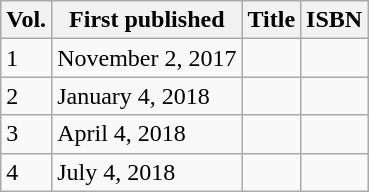<table class="wikitable">
<tr>
<th>Vol.</th>
<th>First published</th>
<th>Title</th>
<th>ISBN</th>
</tr>
<tr>
<td>1</td>
<td>November 2, 2017</td>
<td></td>
<td><small></small></td>
</tr>
<tr>
<td>2</td>
<td>January 4, 2018</td>
<td></td>
<td><small></small></td>
</tr>
<tr>
<td>3</td>
<td>April 4, 2018</td>
<td></td>
<td><small></small></td>
</tr>
<tr>
<td>4</td>
<td>July 4, 2018</td>
<td></td>
<td><small></small></td>
</tr>
</table>
